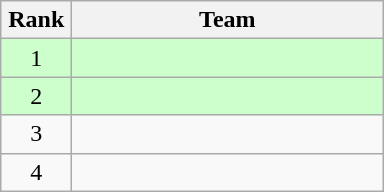<table class="wikitable" style="text-align: center;">
<tr>
<th width=40>Rank</th>
<th width=200>Team</th>
</tr>
<tr bgcolor=#ccffcc>
<td>1</td>
<td align=left></td>
</tr>
<tr bgcolor=#ccffcc>
<td>2</td>
<td align=left></td>
</tr>
<tr>
<td>3</td>
<td align=left></td>
</tr>
<tr>
<td>4</td>
<td align=left></td>
</tr>
</table>
